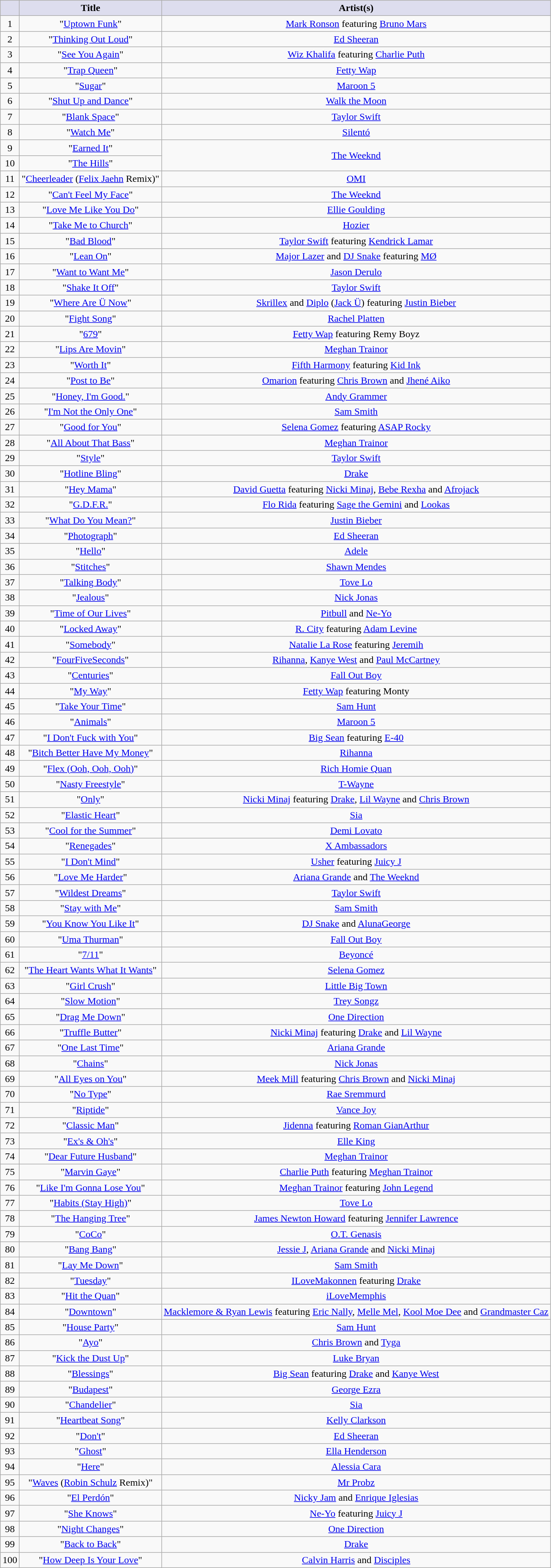<table class="wikitable sortable" style="text-align: center">
<tr>
<th scope="col" style="background:#dde;"></th>
<th scope="col" style="background:#dde;">Title</th>
<th scope="col" style="background:#dde;">Artist(s)</th>
</tr>
<tr>
<td>1</td>
<td>"<a href='#'>Uptown Funk</a>"</td>
<td><a href='#'>Mark Ronson</a> featuring <a href='#'>Bruno Mars</a></td>
</tr>
<tr>
<td>2</td>
<td>"<a href='#'>Thinking Out Loud</a>"</td>
<td><a href='#'>Ed Sheeran</a></td>
</tr>
<tr>
<td>3</td>
<td>"<a href='#'>See You Again</a>"</td>
<td><a href='#'>Wiz Khalifa</a> featuring <a href='#'>Charlie Puth</a></td>
</tr>
<tr>
<td>4</td>
<td>"<a href='#'>Trap Queen</a>"</td>
<td><a href='#'>Fetty Wap</a></td>
</tr>
<tr>
<td>5</td>
<td>"<a href='#'>Sugar</a>"</td>
<td><a href='#'>Maroon 5</a></td>
</tr>
<tr>
<td>6</td>
<td>"<a href='#'>Shut Up and Dance</a>"</td>
<td><a href='#'>Walk the Moon</a></td>
</tr>
<tr>
<td>7</td>
<td>"<a href='#'>Blank Space</a>"</td>
<td><a href='#'>Taylor Swift</a></td>
</tr>
<tr>
<td>8</td>
<td>"<a href='#'>Watch Me</a>"</td>
<td><a href='#'>Silentó</a></td>
</tr>
<tr>
<td>9</td>
<td>"<a href='#'>Earned It</a>"</td>
<td rowspan="2"><a href='#'>The Weeknd</a></td>
</tr>
<tr>
<td>10</td>
<td>"<a href='#'>The Hills</a>"</td>
</tr>
<tr>
<td>11</td>
<td>"<a href='#'>Cheerleader</a> (<a href='#'>Felix Jaehn</a> Remix)"</td>
<td><a href='#'>OMI</a></td>
</tr>
<tr>
<td>12</td>
<td>"<a href='#'>Can't Feel My Face</a>"</td>
<td><a href='#'>The Weeknd</a></td>
</tr>
<tr>
<td>13</td>
<td>"<a href='#'>Love Me Like You Do</a>"</td>
<td><a href='#'>Ellie Goulding</a></td>
</tr>
<tr>
<td>14</td>
<td>"<a href='#'>Take Me to Church</a>"</td>
<td><a href='#'>Hozier</a></td>
</tr>
<tr>
<td>15</td>
<td>"<a href='#'>Bad Blood</a>"</td>
<td><a href='#'>Taylor Swift</a> featuring <a href='#'>Kendrick Lamar</a></td>
</tr>
<tr>
<td>16</td>
<td>"<a href='#'>Lean On</a>"</td>
<td><a href='#'>Major Lazer</a> and <a href='#'>DJ Snake</a> featuring <a href='#'>MØ</a></td>
</tr>
<tr>
<td>17</td>
<td>"<a href='#'>Want to Want Me</a>"</td>
<td><a href='#'>Jason Derulo</a></td>
</tr>
<tr>
<td>18</td>
<td>"<a href='#'>Shake It Off</a>"</td>
<td><a href='#'>Taylor Swift</a></td>
</tr>
<tr>
<td>19</td>
<td>"<a href='#'>Where Are Ü Now</a>"</td>
<td><a href='#'>Skrillex</a> and <a href='#'>Diplo</a> (<a href='#'>Jack Ü</a>) featuring <a href='#'>Justin Bieber</a></td>
</tr>
<tr>
<td>20</td>
<td>"<a href='#'>Fight Song</a>"</td>
<td><a href='#'>Rachel Platten</a></td>
</tr>
<tr>
<td>21</td>
<td>"<a href='#'>679</a>"</td>
<td><a href='#'>Fetty Wap</a> featuring Remy Boyz</td>
</tr>
<tr>
<td>22</td>
<td>"<a href='#'>Lips Are Movin</a>"</td>
<td><a href='#'>Meghan Trainor</a></td>
</tr>
<tr>
<td>23</td>
<td>"<a href='#'>Worth It</a>"</td>
<td><a href='#'>Fifth Harmony</a> featuring <a href='#'>Kid Ink</a></td>
</tr>
<tr>
<td>24</td>
<td>"<a href='#'>Post to Be</a>"</td>
<td><a href='#'>Omarion</a> featuring <a href='#'>Chris Brown</a> and <a href='#'>Jhené Aiko</a></td>
</tr>
<tr>
<td>25</td>
<td>"<a href='#'>Honey, I'm Good.</a>"</td>
<td><a href='#'>Andy Grammer</a></td>
</tr>
<tr>
<td>26</td>
<td>"<a href='#'>I'm Not the Only One</a>"</td>
<td><a href='#'>Sam Smith</a></td>
</tr>
<tr>
<td>27</td>
<td>"<a href='#'>Good for You</a>"</td>
<td><a href='#'>Selena Gomez</a> featuring <a href='#'>ASAP Rocky</a></td>
</tr>
<tr>
<td>28</td>
<td>"<a href='#'>All About That Bass</a>"</td>
<td><a href='#'>Meghan Trainor</a></td>
</tr>
<tr>
<td>29</td>
<td>"<a href='#'>Style</a>"</td>
<td><a href='#'>Taylor Swift</a></td>
</tr>
<tr>
<td>30</td>
<td>"<a href='#'>Hotline Bling</a>"</td>
<td><a href='#'>Drake</a></td>
</tr>
<tr>
<td>31</td>
<td>"<a href='#'>Hey Mama</a>"</td>
<td><a href='#'>David Guetta</a> featuring <a href='#'>Nicki Minaj</a>, <a href='#'>Bebe Rexha</a> and <a href='#'>Afrojack</a></td>
</tr>
<tr>
<td>32</td>
<td>"<a href='#'>G.D.F.R.</a>"</td>
<td><a href='#'>Flo Rida</a> featuring <a href='#'>Sage the Gemini</a> and <a href='#'>Lookas</a></td>
</tr>
<tr>
<td>33</td>
<td>"<a href='#'>What Do You Mean?</a>"</td>
<td><a href='#'>Justin Bieber</a></td>
</tr>
<tr>
<td>34</td>
<td>"<a href='#'>Photograph</a>"</td>
<td><a href='#'>Ed Sheeran</a></td>
</tr>
<tr>
<td>35</td>
<td>"<a href='#'>Hello</a>"</td>
<td><a href='#'>Adele</a></td>
</tr>
<tr>
<td>36</td>
<td>"<a href='#'>Stitches</a>"</td>
<td><a href='#'>Shawn Mendes</a></td>
</tr>
<tr>
<td>37</td>
<td>"<a href='#'>Talking Body</a>"</td>
<td><a href='#'>Tove Lo</a></td>
</tr>
<tr>
<td>38</td>
<td>"<a href='#'>Jealous</a>"</td>
<td><a href='#'>Nick Jonas</a></td>
</tr>
<tr>
<td>39</td>
<td>"<a href='#'>Time of Our Lives</a>"</td>
<td><a href='#'>Pitbull</a> and <a href='#'>Ne-Yo</a></td>
</tr>
<tr>
<td>40</td>
<td>"<a href='#'>Locked Away</a>"</td>
<td><a href='#'>R. City</a> featuring <a href='#'>Adam Levine</a></td>
</tr>
<tr>
<td>41</td>
<td>"<a href='#'>Somebody</a>"</td>
<td><a href='#'>Natalie La Rose</a> featuring <a href='#'>Jeremih</a></td>
</tr>
<tr>
<td>42</td>
<td>"<a href='#'>FourFiveSeconds</a>"</td>
<td><a href='#'>Rihanna</a>, <a href='#'>Kanye West</a> and <a href='#'>Paul McCartney</a></td>
</tr>
<tr>
<td>43</td>
<td>"<a href='#'>Centuries</a>"</td>
<td><a href='#'>Fall Out Boy</a></td>
</tr>
<tr>
<td>44</td>
<td>"<a href='#'>My Way</a>"</td>
<td><a href='#'>Fetty Wap</a> featuring Monty</td>
</tr>
<tr>
<td>45</td>
<td>"<a href='#'>Take Your Time</a>"</td>
<td><a href='#'>Sam Hunt</a></td>
</tr>
<tr>
<td>46</td>
<td>"<a href='#'>Animals</a>"</td>
<td><a href='#'>Maroon 5</a></td>
</tr>
<tr>
<td>47</td>
<td>"<a href='#'>I Don't Fuck with You</a>"</td>
<td><a href='#'>Big Sean</a> featuring <a href='#'>E-40</a></td>
</tr>
<tr>
<td>48</td>
<td>"<a href='#'>Bitch Better Have My Money</a>"</td>
<td><a href='#'>Rihanna</a></td>
</tr>
<tr>
<td>49</td>
<td>"<a href='#'>Flex (Ooh, Ooh, Ooh)</a>"</td>
<td><a href='#'>Rich Homie Quan</a></td>
</tr>
<tr>
<td>50</td>
<td>"<a href='#'>Nasty Freestyle</a>"</td>
<td><a href='#'>T-Wayne</a></td>
</tr>
<tr>
<td>51</td>
<td>"<a href='#'>Only</a>"</td>
<td><a href='#'>Nicki Minaj</a> featuring <a href='#'>Drake</a>, <a href='#'>Lil Wayne</a> and <a href='#'>Chris Brown</a></td>
</tr>
<tr>
<td>52</td>
<td>"<a href='#'>Elastic Heart</a>"</td>
<td><a href='#'>Sia</a></td>
</tr>
<tr>
<td>53</td>
<td>"<a href='#'>Cool for the Summer</a>"</td>
<td><a href='#'>Demi Lovato</a></td>
</tr>
<tr>
<td>54</td>
<td>"<a href='#'>Renegades</a>"</td>
<td><a href='#'>X Ambassadors</a></td>
</tr>
<tr>
<td>55</td>
<td>"<a href='#'>I Don't Mind</a>"</td>
<td><a href='#'>Usher</a> featuring <a href='#'>Juicy J</a></td>
</tr>
<tr>
<td>56</td>
<td>"<a href='#'>Love Me Harder</a>"</td>
<td><a href='#'>Ariana Grande</a> and <a href='#'>The Weeknd</a></td>
</tr>
<tr>
<td>57</td>
<td>"<a href='#'>Wildest Dreams</a>"</td>
<td><a href='#'>Taylor Swift</a></td>
</tr>
<tr>
<td>58</td>
<td>"<a href='#'>Stay with Me</a>"</td>
<td><a href='#'>Sam Smith</a></td>
</tr>
<tr>
<td>59</td>
<td>"<a href='#'>You Know You Like It</a>"</td>
<td><a href='#'>DJ Snake</a> and <a href='#'>AlunaGeorge</a></td>
</tr>
<tr>
<td>60</td>
<td>"<a href='#'>Uma Thurman</a>"</td>
<td><a href='#'>Fall Out Boy</a></td>
</tr>
<tr>
<td>61</td>
<td>"<a href='#'>7/11</a>"</td>
<td><a href='#'>Beyoncé</a></td>
</tr>
<tr>
<td>62</td>
<td>"<a href='#'>The Heart Wants What It Wants</a>"</td>
<td><a href='#'>Selena Gomez</a></td>
</tr>
<tr>
<td>63</td>
<td>"<a href='#'>Girl Crush</a>"</td>
<td><a href='#'>Little Big Town</a></td>
</tr>
<tr>
<td>64</td>
<td>"<a href='#'>Slow Motion</a>"</td>
<td><a href='#'>Trey Songz</a></td>
</tr>
<tr>
<td>65</td>
<td>"<a href='#'>Drag Me Down</a>"</td>
<td><a href='#'>One Direction</a></td>
</tr>
<tr>
<td>66</td>
<td>"<a href='#'>Truffle Butter</a>"</td>
<td><a href='#'>Nicki Minaj</a> featuring <a href='#'>Drake</a> and <a href='#'>Lil Wayne</a></td>
</tr>
<tr>
<td>67</td>
<td>"<a href='#'>One Last Time</a>"</td>
<td><a href='#'>Ariana Grande</a></td>
</tr>
<tr>
<td>68</td>
<td>"<a href='#'>Chains</a>"</td>
<td><a href='#'>Nick Jonas</a></td>
</tr>
<tr>
<td>69</td>
<td>"<a href='#'>All Eyes on You</a>"</td>
<td><a href='#'>Meek Mill</a> featuring <a href='#'>Chris Brown</a> and <a href='#'>Nicki Minaj</a></td>
</tr>
<tr>
<td>70</td>
<td>"<a href='#'>No Type</a>"</td>
<td><a href='#'>Rae Sremmurd</a></td>
</tr>
<tr>
<td>71</td>
<td>"<a href='#'>Riptide</a>"</td>
<td><a href='#'>Vance Joy</a></td>
</tr>
<tr>
<td>72</td>
<td>"<a href='#'>Classic Man</a>"</td>
<td><a href='#'>Jidenna</a> featuring <a href='#'>Roman GianArthur</a></td>
</tr>
<tr>
<td>73</td>
<td>"<a href='#'>Ex's & Oh's</a>"</td>
<td><a href='#'>Elle King</a></td>
</tr>
<tr>
<td>74</td>
<td>"<a href='#'>Dear Future Husband</a>"</td>
<td><a href='#'>Meghan Trainor</a></td>
</tr>
<tr>
<td>75</td>
<td>"<a href='#'>Marvin Gaye</a>"</td>
<td><a href='#'>Charlie Puth</a> featuring <a href='#'>Meghan Trainor</a></td>
</tr>
<tr>
<td>76</td>
<td>"<a href='#'>Like I'm Gonna Lose You</a>"</td>
<td><a href='#'>Meghan Trainor</a> featuring <a href='#'>John Legend</a></td>
</tr>
<tr>
<td>77</td>
<td>"<a href='#'>Habits (Stay High)</a>"</td>
<td><a href='#'>Tove Lo</a></td>
</tr>
<tr>
<td>78</td>
<td>"<a href='#'>The Hanging Tree</a>"</td>
<td><a href='#'>James Newton Howard</a> featuring <a href='#'>Jennifer Lawrence</a></td>
</tr>
<tr>
<td>79</td>
<td>"<a href='#'>CoCo</a>"</td>
<td><a href='#'>O.T. Genasis</a></td>
</tr>
<tr>
<td>80</td>
<td>"<a href='#'>Bang Bang</a>"</td>
<td><a href='#'>Jessie J</a>, <a href='#'>Ariana Grande</a> and <a href='#'>Nicki Minaj</a></td>
</tr>
<tr>
<td>81</td>
<td>"<a href='#'>Lay Me Down</a>"</td>
<td><a href='#'>Sam Smith</a></td>
</tr>
<tr>
<td>82</td>
<td>"<a href='#'>Tuesday</a>"</td>
<td><a href='#'>ILoveMakonnen</a> featuring <a href='#'>Drake</a></td>
</tr>
<tr>
<td>83</td>
<td>"<a href='#'>Hit the Quan</a>"</td>
<td><a href='#'>iLoveMemphis</a></td>
</tr>
<tr>
<td>84</td>
<td>"<a href='#'>Downtown</a>"</td>
<td><a href='#'>Macklemore & Ryan Lewis</a> featuring <a href='#'>Eric Nally</a>, <a href='#'>Melle Mel</a>, <a href='#'>Kool Moe Dee</a> and <a href='#'>Grandmaster Caz</a></td>
</tr>
<tr>
<td>85</td>
<td>"<a href='#'>House Party</a>"</td>
<td><a href='#'>Sam Hunt</a></td>
</tr>
<tr>
<td>86</td>
<td>"<a href='#'>Ayo</a>"</td>
<td><a href='#'>Chris Brown</a> and <a href='#'>Tyga</a></td>
</tr>
<tr>
<td>87</td>
<td>"<a href='#'>Kick the Dust Up</a>"</td>
<td><a href='#'>Luke Bryan</a></td>
</tr>
<tr>
<td>88</td>
<td>"<a href='#'>Blessings</a>"</td>
<td><a href='#'>Big Sean</a> featuring <a href='#'>Drake</a> and <a href='#'>Kanye West</a></td>
</tr>
<tr>
<td>89</td>
<td>"<a href='#'>Budapest</a>"</td>
<td><a href='#'>George Ezra</a></td>
</tr>
<tr>
<td>90</td>
<td>"<a href='#'>Chandelier</a>"</td>
<td><a href='#'>Sia</a></td>
</tr>
<tr>
<td>91</td>
<td>"<a href='#'>Heartbeat Song</a>"</td>
<td><a href='#'>Kelly Clarkson</a></td>
</tr>
<tr>
<td>92</td>
<td>"<a href='#'>Don't</a>"</td>
<td><a href='#'>Ed Sheeran</a></td>
</tr>
<tr>
<td>93</td>
<td>"<a href='#'>Ghost</a>"</td>
<td><a href='#'>Ella Henderson</a></td>
</tr>
<tr>
<td>94</td>
<td>"<a href='#'>Here</a>"</td>
<td><a href='#'>Alessia Cara</a></td>
</tr>
<tr>
<td>95</td>
<td>"<a href='#'>Waves</a> (<a href='#'>Robin Schulz</a> Remix)"</td>
<td><a href='#'>Mr Probz</a></td>
</tr>
<tr>
<td>96</td>
<td>"<a href='#'>El Perdón</a>"</td>
<td><a href='#'>Nicky Jam</a> and <a href='#'>Enrique Iglesias</a></td>
</tr>
<tr>
<td>97</td>
<td>"<a href='#'>She Knows</a>"</td>
<td><a href='#'>Ne-Yo</a> featuring <a href='#'>Juicy J</a></td>
</tr>
<tr>
<td>98</td>
<td>"<a href='#'>Night Changes</a>"</td>
<td><a href='#'>One Direction</a></td>
</tr>
<tr>
<td>99</td>
<td>"<a href='#'>Back to Back</a>"</td>
<td><a href='#'>Drake</a></td>
</tr>
<tr>
<td>100</td>
<td>"<a href='#'>How Deep Is Your Love</a>"</td>
<td><a href='#'>Calvin Harris</a> and <a href='#'>Disciples</a></td>
</tr>
</table>
